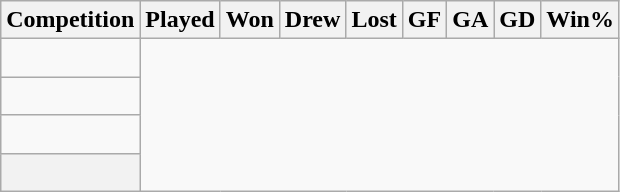<table class="wikitable sortable" style="text-align: center;">
<tr>
<th>Competition</th>
<th>Played</th>
<th>Won</th>
<th>Drew</th>
<th>Lost</th>
<th>GF</th>
<th>GA</th>
<th>GD</th>
<th>Win%</th>
</tr>
<tr>
<td align=left><br></td>
</tr>
<tr>
<td align=left><br></td>
</tr>
<tr>
<td align=left><br></td>
</tr>
<tr class="sortbottom">
<th><br></th>
</tr>
</table>
